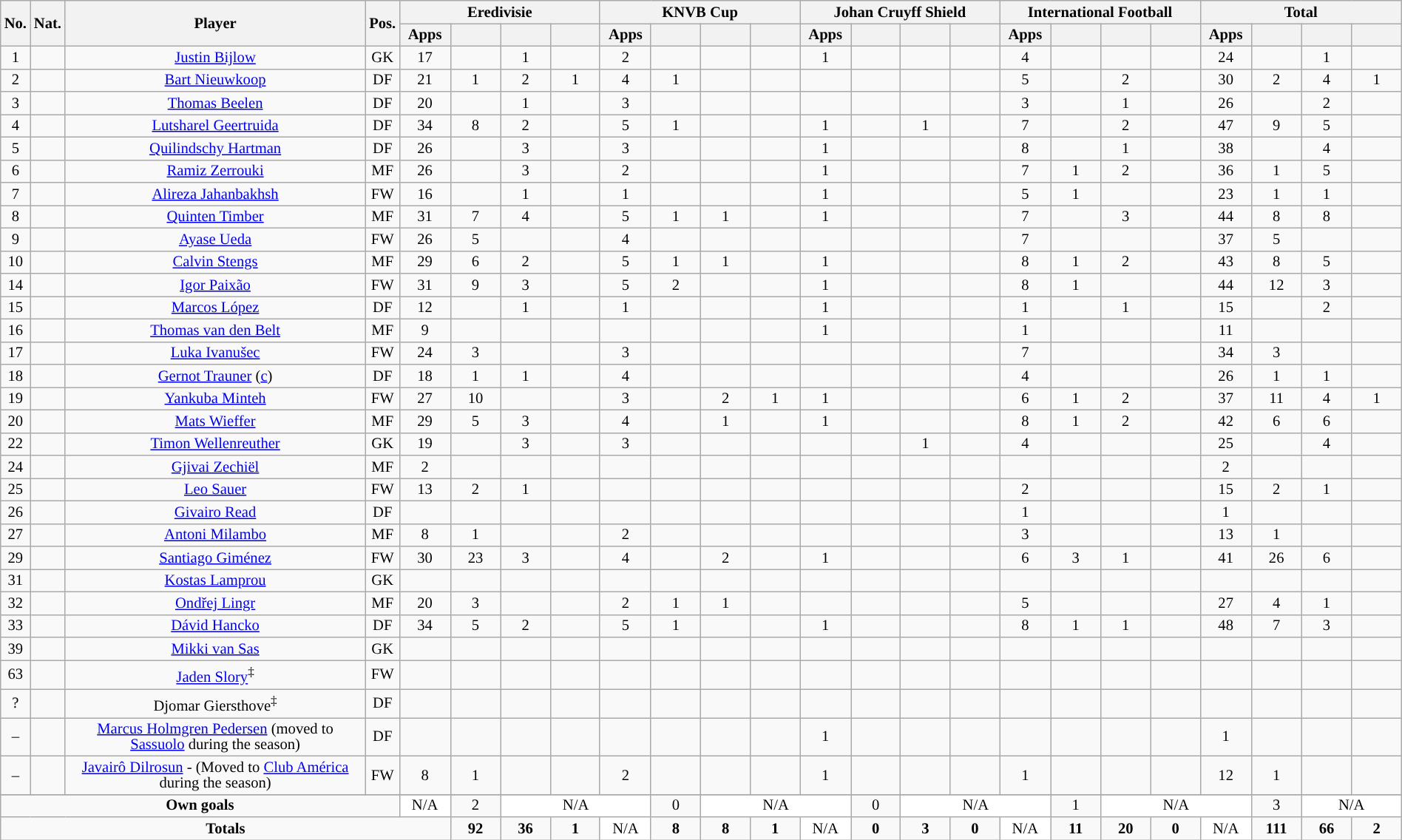<table class="wikitable sortable alternance"  style="font-size:86%; text-align:center; line-height:14px; width:100%;">
<tr>
<th rowspan="2" style="width:10px;">No.</th>
<th rowspan="2" style="width:10px;">Nat.</th>
<th rowspan="2" scope="col" style="width:275px;">Player</th>
<th rowspan="2" style="width:10px;">Pos.</th>
<th colspan="4">Eredivisie</th>
<th colspan="4">KNVB Cup</th>
<th colspan="4">Johan Cruyff Shield</th>
<th colspan="4">International Football</th>
<th colspan="4">Total</th>
</tr>
<tr style="text-align:center;">
<th width=40>Apps</th>
<th width=40></th>
<th width=40></th>
<th width=40></th>
<th width=40>Apps</th>
<th width=40></th>
<th width=40></th>
<th width=40></th>
<th width=40>Apps</th>
<th width=40></th>
<th width=40></th>
<th width=40></th>
<th width=40>Apps</th>
<th width=40></th>
<th width=40></th>
<th width=40></th>
<th width=40>Apps</th>
<th width=40></th>
<th width=40></th>
<th width=40></th>
</tr>
<tr>
<td>1</td>
<td></td>
<td><a href='#'>Justin Bijlow</a></td>
<td>GK</td>
<td>17</td>
<td></td>
<td>1</td>
<td></td>
<td>2</td>
<td></td>
<td></td>
<td></td>
<td>1</td>
<td></td>
<td></td>
<td></td>
<td>4</td>
<td></td>
<td></td>
<td></td>
<td>24</td>
<td></td>
<td>1</td>
<td></td>
</tr>
<tr>
<td>2</td>
<td></td>
<td><a href='#'>Bart Nieuwkoop</a></td>
<td>DF</td>
<td>21</td>
<td>1</td>
<td>2</td>
<td>1</td>
<td>4</td>
<td>1</td>
<td></td>
<td></td>
<td></td>
<td></td>
<td></td>
<td></td>
<td>5</td>
<td></td>
<td>2</td>
<td></td>
<td>30</td>
<td>2</td>
<td>4</td>
<td>1</td>
</tr>
<tr>
<td>3</td>
<td></td>
<td><a href='#'>Thomas Beelen</a></td>
<td>DF</td>
<td>20</td>
<td></td>
<td>1</td>
<td></td>
<td>3</td>
<td></td>
<td></td>
<td></td>
<td></td>
<td></td>
<td></td>
<td></td>
<td>3</td>
<td></td>
<td>1</td>
<td></td>
<td>26</td>
<td></td>
<td>2</td>
<td></td>
</tr>
<tr>
<td>4</td>
<td></td>
<td><a href='#'>Lutsharel Geertruida</a></td>
<td>DF</td>
<td>34</td>
<td>8</td>
<td>2</td>
<td></td>
<td>5</td>
<td>1</td>
<td></td>
<td></td>
<td>1</td>
<td></td>
<td>1</td>
<td></td>
<td>7</td>
<td></td>
<td>2</td>
<td></td>
<td>47</td>
<td>9</td>
<td>5</td>
<td></td>
</tr>
<tr>
<td>5</td>
<td></td>
<td><a href='#'>Quilindschy Hartman</a></td>
<td>DF</td>
<td>26</td>
<td></td>
<td>3</td>
<td></td>
<td>3</td>
<td></td>
<td></td>
<td></td>
<td>1</td>
<td></td>
<td></td>
<td></td>
<td>8</td>
<td></td>
<td>1</td>
<td></td>
<td>38</td>
<td></td>
<td>4</td>
<td></td>
</tr>
<tr>
<td>6</td>
<td></td>
<td><a href='#'>Ramiz Zerrouki</a></td>
<td>MF</td>
<td>26</td>
<td></td>
<td>3</td>
<td></td>
<td>2</td>
<td></td>
<td></td>
<td></td>
<td>1</td>
<td></td>
<td></td>
<td></td>
<td>7</td>
<td>1</td>
<td>2</td>
<td></td>
<td>36</td>
<td>1</td>
<td>5</td>
<td></td>
</tr>
<tr>
<td>7</td>
<td></td>
<td><a href='#'>Alireza Jahanbakhsh</a></td>
<td>FW</td>
<td>16</td>
<td></td>
<td>1</td>
<td></td>
<td>1</td>
<td></td>
<td></td>
<td></td>
<td>1</td>
<td></td>
<td></td>
<td></td>
<td>5</td>
<td>1</td>
<td></td>
<td></td>
<td>23</td>
<td>1</td>
<td>1</td>
<td></td>
</tr>
<tr>
<td>8</td>
<td></td>
<td><a href='#'>Quinten Timber</a></td>
<td>MF</td>
<td>31</td>
<td>7</td>
<td>4</td>
<td></td>
<td>5</td>
<td>1</td>
<td>1</td>
<td></td>
<td>1</td>
<td></td>
<td></td>
<td></td>
<td>7</td>
<td></td>
<td>3</td>
<td></td>
<td>44</td>
<td>8</td>
<td>8</td>
<td></td>
</tr>
<tr>
<td>9</td>
<td></td>
<td><a href='#'>Ayase Ueda</a></td>
<td>FW</td>
<td>26</td>
<td>5</td>
<td></td>
<td></td>
<td>4</td>
<td></td>
<td></td>
<td></td>
<td></td>
<td></td>
<td></td>
<td></td>
<td>7</td>
<td></td>
<td></td>
<td></td>
<td>37</td>
<td>5</td>
<td></td>
<td></td>
</tr>
<tr>
<td>10</td>
<td></td>
<td><a href='#'>Calvin Stengs</a></td>
<td>MF</td>
<td>29</td>
<td>6</td>
<td>2</td>
<td></td>
<td>5</td>
<td>1</td>
<td>1</td>
<td></td>
<td>1</td>
<td></td>
<td></td>
<td></td>
<td>8</td>
<td>1</td>
<td>2</td>
<td></td>
<td>43</td>
<td>8</td>
<td>5</td>
<td></td>
</tr>
<tr>
<td>14</td>
<td></td>
<td><a href='#'>Igor Paixão</a></td>
<td>FW</td>
<td>31</td>
<td>9</td>
<td>3</td>
<td></td>
<td>5</td>
<td>2</td>
<td></td>
<td></td>
<td>1</td>
<td></td>
<td></td>
<td></td>
<td>8</td>
<td>1</td>
<td></td>
<td></td>
<td>44</td>
<td>12</td>
<td>3</td>
<td></td>
</tr>
<tr>
<td>15</td>
<td></td>
<td><a href='#'>Marcos López</a></td>
<td>DF</td>
<td>12</td>
<td></td>
<td>1</td>
<td></td>
<td>1</td>
<td></td>
<td></td>
<td></td>
<td>1</td>
<td></td>
<td></td>
<td></td>
<td>1</td>
<td></td>
<td>1</td>
<td></td>
<td>15</td>
<td></td>
<td>2</td>
<td></td>
</tr>
<tr>
<td>16</td>
<td></td>
<td><a href='#'>Thomas van den Belt</a></td>
<td>MF</td>
<td>9</td>
<td></td>
<td></td>
<td></td>
<td></td>
<td></td>
<td></td>
<td></td>
<td>1</td>
<td></td>
<td></td>
<td></td>
<td>1</td>
<td></td>
<td></td>
<td></td>
<td>11</td>
<td></td>
<td></td>
<td></td>
</tr>
<tr>
<td>17</td>
<td></td>
<td><a href='#'>Luka Ivanušec</a></td>
<td>FW</td>
<td>24</td>
<td>3</td>
<td></td>
<td></td>
<td>3</td>
<td></td>
<td></td>
<td></td>
<td></td>
<td></td>
<td></td>
<td></td>
<td>7</td>
<td></td>
<td></td>
<td></td>
<td>34</td>
<td>3</td>
<td></td>
<td></td>
</tr>
<tr>
<td>18</td>
<td></td>
<td><a href='#'>Gernot Trauner</a> (<a href='#'>c</a>)</td>
<td>DF</td>
<td>18</td>
<td>1</td>
<td>1</td>
<td></td>
<td>4</td>
<td></td>
<td></td>
<td></td>
<td></td>
<td></td>
<td></td>
<td></td>
<td>4</td>
<td></td>
<td></td>
<td></td>
<td>26</td>
<td>1</td>
<td>1</td>
<td></td>
</tr>
<tr>
<td>19</td>
<td></td>
<td><a href='#'>Yankuba Minteh</a></td>
<td>FW</td>
<td>27</td>
<td>10</td>
<td></td>
<td></td>
<td>3</td>
<td></td>
<td>2</td>
<td>1</td>
<td>1</td>
<td></td>
<td></td>
<td></td>
<td>6</td>
<td>1</td>
<td>2</td>
<td></td>
<td>37</td>
<td>11</td>
<td>4</td>
<td>1</td>
</tr>
<tr>
<td>20</td>
<td></td>
<td><a href='#'>Mats Wieffer</a></td>
<td>MF</td>
<td>29</td>
<td>5</td>
<td>3</td>
<td></td>
<td>4</td>
<td></td>
<td>1</td>
<td></td>
<td>1</td>
<td></td>
<td></td>
<td></td>
<td>8</td>
<td>1</td>
<td>2</td>
<td></td>
<td>42</td>
<td>6</td>
<td>6</td>
<td></td>
</tr>
<tr>
<td>22</td>
<td></td>
<td><a href='#'>Timon Wellenreuther</a></td>
<td>GK</td>
<td>19</td>
<td></td>
<td>3</td>
<td></td>
<td>3</td>
<td></td>
<td></td>
<td></td>
<td></td>
<td></td>
<td>1</td>
<td></td>
<td>4</td>
<td></td>
<td></td>
<td></td>
<td>25</td>
<td></td>
<td>4</td>
<td></td>
</tr>
<tr>
<td>24</td>
<td></td>
<td><a href='#'>Gjivai Zechiël</a></td>
<td>MF</td>
<td>2</td>
<td></td>
<td></td>
<td></td>
<td></td>
<td></td>
<td></td>
<td></td>
<td></td>
<td></td>
<td></td>
<td></td>
<td></td>
<td></td>
<td></td>
<td></td>
<td>2</td>
<td></td>
<td></td>
<td></td>
</tr>
<tr>
<td>25</td>
<td></td>
<td><a href='#'>Leo Sauer</a></td>
<td>FW</td>
<td>13</td>
<td>2</td>
<td>1</td>
<td></td>
<td></td>
<td></td>
<td></td>
<td></td>
<td></td>
<td></td>
<td></td>
<td></td>
<td>2</td>
<td></td>
<td></td>
<td></td>
<td>15</td>
<td>2</td>
<td>1</td>
<td></td>
</tr>
<tr>
<td>26</td>
<td></td>
<td><a href='#'>Givairo Read</a></td>
<td>DF</td>
<td></td>
<td></td>
<td></td>
<td></td>
<td></td>
<td></td>
<td></td>
<td></td>
<td></td>
<td></td>
<td></td>
<td></td>
<td>1</td>
<td></td>
<td></td>
<td></td>
<td>1</td>
<td></td>
<td></td>
<td></td>
</tr>
<tr>
<td>27</td>
<td></td>
<td><a href='#'>Antoni Milambo</a></td>
<td>MF</td>
<td>8</td>
<td>1</td>
<td></td>
<td></td>
<td>2</td>
<td></td>
<td></td>
<td></td>
<td></td>
<td></td>
<td></td>
<td></td>
<td>3</td>
<td></td>
<td></td>
<td></td>
<td>13</td>
<td>1</td>
<td></td>
<td></td>
</tr>
<tr>
<td>29</td>
<td></td>
<td><a href='#'>Santiago Giménez</a></td>
<td>FW</td>
<td>30</td>
<td>23</td>
<td>3</td>
<td></td>
<td>4</td>
<td></td>
<td>2</td>
<td></td>
<td>1</td>
<td></td>
<td></td>
<td></td>
<td>6</td>
<td>3</td>
<td>1</td>
<td></td>
<td>41</td>
<td>26</td>
<td>6</td>
<td></td>
</tr>
<tr>
<td>31</td>
<td></td>
<td><a href='#'>Kostas Lamprou</a></td>
<td>GK</td>
<td></td>
<td></td>
<td></td>
<td></td>
<td></td>
<td></td>
<td></td>
<td></td>
<td></td>
<td></td>
<td></td>
<td></td>
<td></td>
<td></td>
<td></td>
<td></td>
<td></td>
<td></td>
<td></td>
<td></td>
</tr>
<tr>
<td>32</td>
<td></td>
<td><a href='#'>Ondřej Lingr</a></td>
<td>MF</td>
<td>20</td>
<td>3</td>
<td></td>
<td></td>
<td>2</td>
<td>1</td>
<td>1</td>
<td></td>
<td></td>
<td></td>
<td></td>
<td></td>
<td>5</td>
<td></td>
<td></td>
<td></td>
<td>27</td>
<td>4</td>
<td>1</td>
<td></td>
</tr>
<tr>
<td>33</td>
<td></td>
<td><a href='#'>Dávid Hancko</a></td>
<td>DF</td>
<td>34</td>
<td>5</td>
<td>2</td>
<td></td>
<td>5</td>
<td>1</td>
<td></td>
<td></td>
<td>1</td>
<td></td>
<td></td>
<td></td>
<td>8</td>
<td>1</td>
<td>1</td>
<td></td>
<td>48</td>
<td>7</td>
<td>3</td>
<td></td>
</tr>
<tr>
<td>39</td>
<td></td>
<td><a href='#'>Mikki van Sas</a></td>
<td>GK</td>
<td></td>
<td></td>
<td></td>
<td></td>
<td></td>
<td></td>
<td></td>
<td></td>
<td></td>
<td></td>
<td></td>
<td></td>
<td></td>
<td></td>
<td></td>
<td></td>
<td></td>
<td></td>
<td></td>
<td></td>
</tr>
<tr>
<td>63</td>
<td></td>
<td><a href='#'>Jaden Slory</a><sup>‡</sup></td>
<td>FW</td>
<td></td>
<td></td>
<td></td>
<td></td>
<td></td>
<td></td>
<td></td>
<td></td>
<td></td>
<td></td>
<td></td>
<td></td>
<td></td>
<td></td>
<td></td>
<td></td>
<td></td>
<td></td>
<td></td>
<td></td>
</tr>
<tr>
<td>?</td>
<td></td>
<td>Djomar Giersthove<sup>‡</sup></td>
<td>DF</td>
<td></td>
<td></td>
<td></td>
<td></td>
<td></td>
<td></td>
<td></td>
<td></td>
<td></td>
<td></td>
<td></td>
<td></td>
<td></td>
<td></td>
<td></td>
<td></td>
<td></td>
<td></td>
<td></td>
<td></td>
</tr>
<tr>
<td>–</td>
<td></td>
<td><a href='#'>Marcus Holmgren Pedersen</a> (moved to <a href='#'>Sassuolo</a> during the season)</td>
<td>DF</td>
<td></td>
<td></td>
<td></td>
<td></td>
<td></td>
<td></td>
<td></td>
<td></td>
<td>1</td>
<td></td>
<td></td>
<td></td>
<td></td>
<td></td>
<td></td>
<td></td>
<td>1</td>
<td></td>
<td></td>
<td></td>
</tr>
<tr>
<td>–</td>
<td></td>
<td><a href='#'>Javairô Dilrosun</a> - (Moved to <a href='#'>Club América</a> during the season)</td>
<td>FW</td>
<td>8</td>
<td>1</td>
<td></td>
<td></td>
<td>2</td>
<td></td>
<td></td>
<td></td>
<td>1</td>
<td></td>
<td></td>
<td></td>
<td>1</td>
<td></td>
<td></td>
<td></td>
<td>12</td>
<td>1</td>
<td></td>
<td></td>
</tr>
<tr>
</tr>
<tr class="sortbottom">
<td colspan="4"><strong>Own goals</strong></td>
<td ! style="background:white; text-align: center;">N/A</td>
<td>2</td>
<td ! colspan="3" style="background:white; text-align: center;">N/A</td>
<td>0</td>
<td ! colspan="3" style="background:white; text-align: center;">N/A</td>
<td>0</td>
<td ! colspan="3" style="background:white; text-align: center;">N/A</td>
<td>1</td>
<td ! colspan="3" style="background:white; text-align: center;">N/A</td>
<td>3</td>
<td ! colspan="2" style="background:white; text-align: center;">N/A</td>
</tr>
<tr class="sortbottom">
<td colspan="5" text-align: center;"><strong>Totals</strong></td>
<td><strong>92</strong></td>
<td><strong>36</strong></td>
<td><strong>1</strong></td>
<td style="background:white;">N/A</td>
<td ! text-align: center;"><strong>8</strong></td>
<td><strong>8</strong></td>
<td><strong>1</strong></td>
<td style="background:white;">N/A</td>
<td ! text-align: center;"><strong>0</strong></td>
<td><strong>3</strong></td>
<td><strong>0</strong></td>
<td style="background:white;">N/A</td>
<td ! text-align: center;"><strong>11</strong></td>
<td><strong>20</strong></td>
<td><strong>0</strong></td>
<td style="background:white;">N/A</td>
<td ! text-align: center;"><strong>111</strong></td>
<td><strong>66</strong></td>
<td><strong>2</strong></td>
</tr>
</table>
